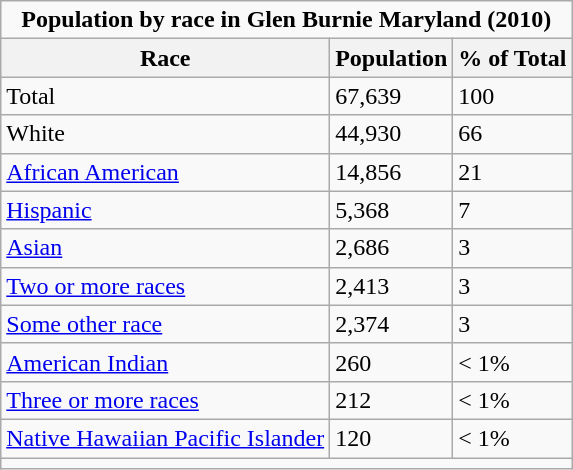<table class="wikitable sortable">
<tr>
<td colspan="3" style="text-align:center;"><strong>Population by race in Glen Burnie Maryland (2010)</strong></td>
</tr>
<tr>
<th>Race</th>
<th>Population</th>
<th>% of Total</th>
</tr>
<tr>
<td>Total</td>
<td>67,639</td>
<td>100</td>
</tr>
<tr>
<td>White</td>
<td>44,930</td>
<td>66</td>
</tr>
<tr>
<td><a href='#'>African American</a></td>
<td>14,856</td>
<td>21</td>
</tr>
<tr>
<td><a href='#'>Hispanic</a></td>
<td>5,368</td>
<td>7</td>
</tr>
<tr>
<td><a href='#'>Asian</a></td>
<td>2,686</td>
<td>3</td>
</tr>
<tr>
<td><a href='#'>Two or more races</a></td>
<td>2,413</td>
<td>3</td>
</tr>
<tr>
<td><a href='#'>Some other race</a></td>
<td>2,374</td>
<td>3</td>
</tr>
<tr>
<td><a href='#'>American Indian</a></td>
<td>260</td>
<td>< 1%</td>
</tr>
<tr>
<td><a href='#'>Three or more races</a></td>
<td>212</td>
<td>< 1%</td>
</tr>
<tr>
<td><a href='#'>Native Hawaiian Pacific Islander</a></td>
<td>120</td>
<td>< 1%</td>
</tr>
<tr>
<td colspan="3"></td>
</tr>
</table>
